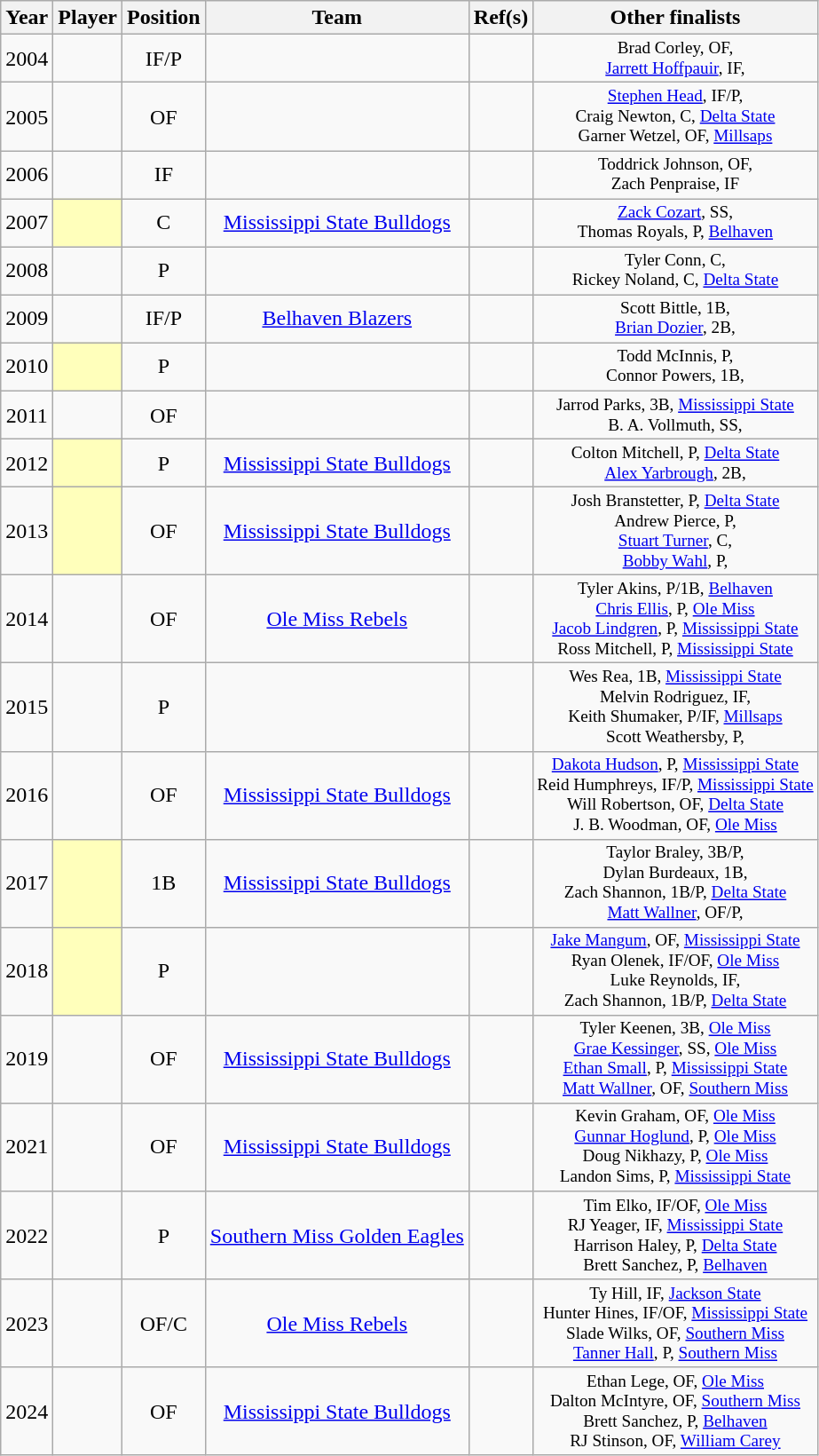<table class="wikitable sortable plainrowheaders" style="text-align:center">
<tr>
<th scope="col">Year</th>
<th scope="col">Player</th>
<th scope="col">Position</th>
<th scope="col">Team</th>
<th scope="col" class=unsortable>Ref(s)</th>
<th scope="col" class=unsortable>Other finalists</th>
</tr>
<tr>
<td>2004</td>
<td></td>
<td>IF/P</td>
<td></td>
<td></td>
<td style="font-size:80%">Brad Corley, OF, <br><a href='#'>Jarrett Hoffpauir</a>, IF, </td>
</tr>
<tr>
<td>2005</td>
<td></td>
<td>OF</td>
<td></td>
<td></td>
<td style="font-size:80%"><a href='#'>Stephen Head</a>, IF/P, <br>Craig Newton, C, <a href='#'>Delta State</a><br>Garner Wetzel, OF, <a href='#'>Millsaps</a></td>
</tr>
<tr>
<td>2006</td>
<td></td>
<td>IF</td>
<td></td>
<td></td>
<td style="font-size:80%">Toddrick Johnson, OF, <br>Zach Penpraise, IF </td>
</tr>
<tr>
<td>2007</td>
<th scope="row" style="text-align:center; background:#ffb;"></th>
<td>C</td>
<td><a href='#'>Mississippi State Bulldogs</a></td>
<td></td>
<td style="font-size:80%"><a href='#'>Zack Cozart</a>, SS, <br>Thomas Royals, P, <a href='#'>Belhaven</a></td>
</tr>
<tr>
<td>2008</td>
<td></td>
<td>P</td>
<td></td>
<td></td>
<td style="font-size:80%">Tyler Conn, C, <br>Rickey Noland, C, <a href='#'>Delta State</a></td>
</tr>
<tr>
<td>2009</td>
<td></td>
<td>IF/P</td>
<td><a href='#'>Belhaven Blazers</a></td>
<td></td>
<td style="font-size:80%">Scott Bittle, 1B, <br><a href='#'>Brian Dozier</a>, 2B, </td>
</tr>
<tr>
<td>2010</td>
<th scope="row" style="text-align:center; background:#ffb;"></th>
<td>P</td>
<td></td>
<td></td>
<td style="font-size:80%">Todd McInnis, P, <br>Connor Powers, 1B, </td>
</tr>
<tr>
<td>2011</td>
<td></td>
<td>OF</td>
<td></td>
<td></td>
<td style="font-size:80%">Jarrod Parks, 3B, <a href='#'>Mississippi State</a><br>B. A. Vollmuth, SS, </td>
</tr>
<tr>
<td>2012</td>
<th scope="row" style="text-align:center; background:#ffb;"></th>
<td>P</td>
<td><a href='#'>Mississippi State Bulldogs</a></td>
<td></td>
<td style="font-size:80%">Colton Mitchell, P, <a href='#'>Delta State</a><br><a href='#'>Alex Yarbrough</a>, 2B, </td>
</tr>
<tr>
<td>2013</td>
<th scope="row" style="text-align:center; background:#ffb;"></th>
<td>OF</td>
<td><a href='#'>Mississippi State Bulldogs</a></td>
<td></td>
<td style="font-size:80%">Josh Branstetter, P, <a href='#'>Delta State</a><br>Andrew Pierce, P, <br><a href='#'>Stuart Turner</a>, C, <br><a href='#'>Bobby Wahl</a>, P, </td>
</tr>
<tr>
<td>2014</td>
<td></td>
<td>OF</td>
<td><a href='#'>Ole Miss Rebels</a></td>
<td></td>
<td style="font-size:80%">Tyler Akins, P/1B, <a href='#'>Belhaven</a><br><a href='#'>Chris Ellis</a>, P, <a href='#'>Ole Miss</a><br><a href='#'>Jacob Lindgren</a>, P, <a href='#'>Mississippi State</a><br>Ross Mitchell, P, <a href='#'>Mississippi State</a></td>
</tr>
<tr>
<td>2015</td>
<td></td>
<td>P</td>
<td></td>
<td></td>
<td style="font-size:80%">Wes Rea, 1B, <a href='#'>Mississippi State</a><br>Melvin Rodriguez, IF, <br>Keith Shumaker, P/IF, <a href='#'>Millsaps</a><br>Scott Weathersby, P, </td>
</tr>
<tr>
<td>2016</td>
<td></td>
<td>OF</td>
<td><a href='#'>Mississippi State Bulldogs</a></td>
<td></td>
<td style="font-size:80%"><a href='#'>Dakota Hudson</a>, P, <a href='#'>Mississippi State</a><br>Reid Humphreys, IF/P, <a href='#'>Mississippi State</a><br>Will Robertson, OF, <a href='#'>Delta State</a><br>J. B. Woodman, OF, <a href='#'>Ole Miss</a></td>
</tr>
<tr>
<td>2017</td>
<th scope="row" style="text-align:center; background:#ffb;"></th>
<td>1B</td>
<td><a href='#'>Mississippi State Bulldogs</a></td>
<td></td>
<td style="font-size:80%">Taylor Braley, 3B/P, <br>Dylan Burdeaux, 1B, <br>Zach Shannon, 1B/P, <a href='#'>Delta State</a><br><a href='#'>Matt Wallner</a>, OF/P, </td>
</tr>
<tr>
<td>2018</td>
<th scope="row" style="text-align:center; background:#ffb;"></th>
<td>P</td>
<td></td>
<td></td>
<td style="font-size:80%"><a href='#'>Jake Mangum</a>, OF, <a href='#'>Mississippi State</a><br>Ryan Olenek, IF/OF, <a href='#'>Ole Miss</a><br>Luke Reynolds, IF, <br>Zach Shannon, 1B/P, <a href='#'>Delta State</a></td>
</tr>
<tr>
<td>2019</td>
<td></td>
<td>OF</td>
<td><a href='#'>Mississippi State Bulldogs</a></td>
<td></td>
<td style="font-size:80%">Tyler Keenen, 3B, <a href='#'>Ole Miss</a><br><a href='#'>Grae Kessinger</a>, SS, <a href='#'>Ole Miss</a><br><a href='#'>Ethan Small</a>, P, <a href='#'>Mississippi State</a><br><a href='#'>Matt Wallner</a>, OF, <a href='#'>Southern Miss</a></td>
</tr>
<tr>
<td>2021</td>
<td></td>
<td>OF</td>
<td><a href='#'>Mississippi State Bulldogs</a></td>
<td></td>
<td style="font-size:80%">Kevin Graham, OF, <a href='#'>Ole Miss</a><br><a href='#'>Gunnar Hoglund</a>, P, <a href='#'>Ole Miss</a><br> Doug Nikhazy, P, <a href='#'>Ole Miss</a><br>Landon Sims, P, <a href='#'>Mississippi State</a></td>
</tr>
<tr>
<td>2022</td>
<td></td>
<td>P</td>
<td><a href='#'>Southern Miss Golden Eagles</a></td>
<td></td>
<td style="font-size:80%">Tim Elko, IF/OF, <a href='#'>Ole Miss</a><br>RJ Yeager, IF, <a href='#'>Mississippi State</a><br>Harrison Haley, P, <a href='#'>Delta State</a><br>Brett Sanchez, P, <a href='#'>Belhaven</a></td>
</tr>
<tr>
<td>2023</td>
<td></td>
<td>OF/C</td>
<td><a href='#'>Ole Miss Rebels</a></td>
<td></td>
<td style="font-size:80%">Ty Hill, IF, <a href='#'>Jackson State</a><br>Hunter Hines, IF/OF, <a href='#'>Mississippi State</a><br>Slade Wilks, OF, <a href='#'>Southern Miss</a><br><a href='#'>Tanner Hall</a>, P, <a href='#'>Southern Miss</a></td>
</tr>
<tr>
<td>2024</td>
<td></td>
<td>OF</td>
<td><a href='#'>Mississippi State Bulldogs</a></td>
<td></td>
<td style="font-size:80%">Ethan Lege, OF, <a href='#'>Ole Miss</a> <br> Dalton McIntyre, OF, <a href='#'>Southern Miss</a> <br> Brett Sanchez, P, <a href='#'>Belhaven</a> <br> RJ Stinson, OF, <a href='#'>William Carey</a></td>
</tr>
</table>
